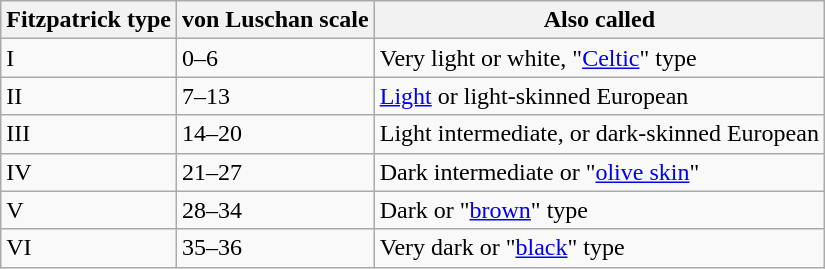<table class="wikitable">
<tr>
<th>Fitzpatrick type</th>
<th>von Luschan scale</th>
<th>Also called</th>
</tr>
<tr>
<td>I</td>
<td>0–6</td>
<td>Very light or white, "<a href='#'>Celtic</a>" type</td>
</tr>
<tr>
<td>II</td>
<td>7–13</td>
<td><a href='#'>Light</a> or light-skinned European</td>
</tr>
<tr>
<td>III</td>
<td>14–20</td>
<td>Light intermediate, or dark-skinned European</td>
</tr>
<tr>
<td>IV</td>
<td>21–27</td>
<td>Dark intermediate or "<a href='#'>olive skin</a>"</td>
</tr>
<tr>
<td>V</td>
<td>28–34</td>
<td>Dark or "<a href='#'>brown</a>" type</td>
</tr>
<tr>
<td>VI</td>
<td>35–36</td>
<td>Very dark or "<a href='#'>black</a>" type</td>
</tr>
</table>
